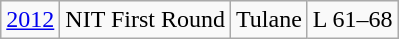<table class="wikitable">
<tr align="center">
<td><a href='#'>2012</a></td>
<td>NIT First Round</td>
<td>Tulane</td>
<td>L 61–68</td>
</tr>
</table>
